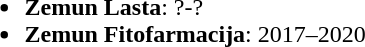<table>
<tr style="vertical-align: top;">
<td><br><ul><li><strong>Zemun Lasta</strong>: ?-?</li><li><strong>Zemun Fitofarmacija</strong>: 2017–2020</li></ul></td>
</tr>
</table>
